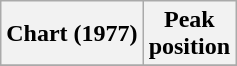<table class="wikitable plainrowheaders" style="text-align:center">
<tr>
<th scope="col">Chart (1977)</th>
<th scope="col">Peak<br> position</th>
</tr>
<tr>
</tr>
</table>
